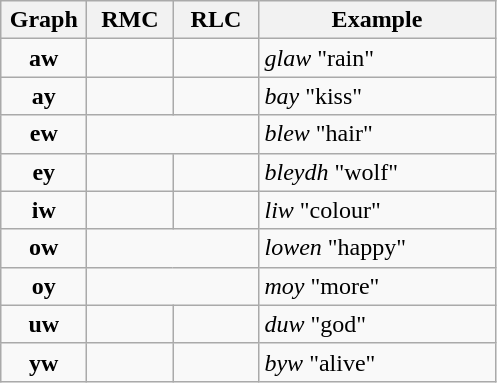<table class="wikitable">
<tr>
<th width="50">Graph</th>
<th width="50">RMC</th>
<th width="50">RLC</th>
<th width="150">Example</th>
</tr>
<tr align="center">
<td><strong>aw</strong></td>
<td></td>
<td></td>
<td align="left"><em>glaw</em> "rain"</td>
</tr>
<tr align="center">
<td><strong>ay</strong></td>
<td></td>
<td></td>
<td align="left"><em>bay</em> "kiss"</td>
</tr>
<tr align="center">
<td><strong>ew</strong></td>
<td colspan="2"></td>
<td align="left"><em>blew</em> "hair"</td>
</tr>
<tr align="center">
<td><strong>ey</strong></td>
<td></td>
<td></td>
<td align="left"><em>bleydh</em> "wolf"</td>
</tr>
<tr align="center">
<td><strong>iw</strong></td>
<td></td>
<td></td>
<td align="left"><em>liw</em> "colour"</td>
</tr>
<tr align="center">
<td><strong>ow</strong></td>
<td colspan="2"></td>
<td align="left"><em>lowen</em> "happy"</td>
</tr>
<tr align="center">
<td><strong>oy</strong></td>
<td colspan="2"></td>
<td align="left"><em>moy</em> "more"</td>
</tr>
<tr align="center">
<td><strong>uw</strong></td>
<td></td>
<td></td>
<td align="left"><em>duw</em> "god"</td>
</tr>
<tr align="center">
<td><strong>yw</strong></td>
<td></td>
<td></td>
<td align="left"><em>byw</em> "alive"</td>
</tr>
</table>
